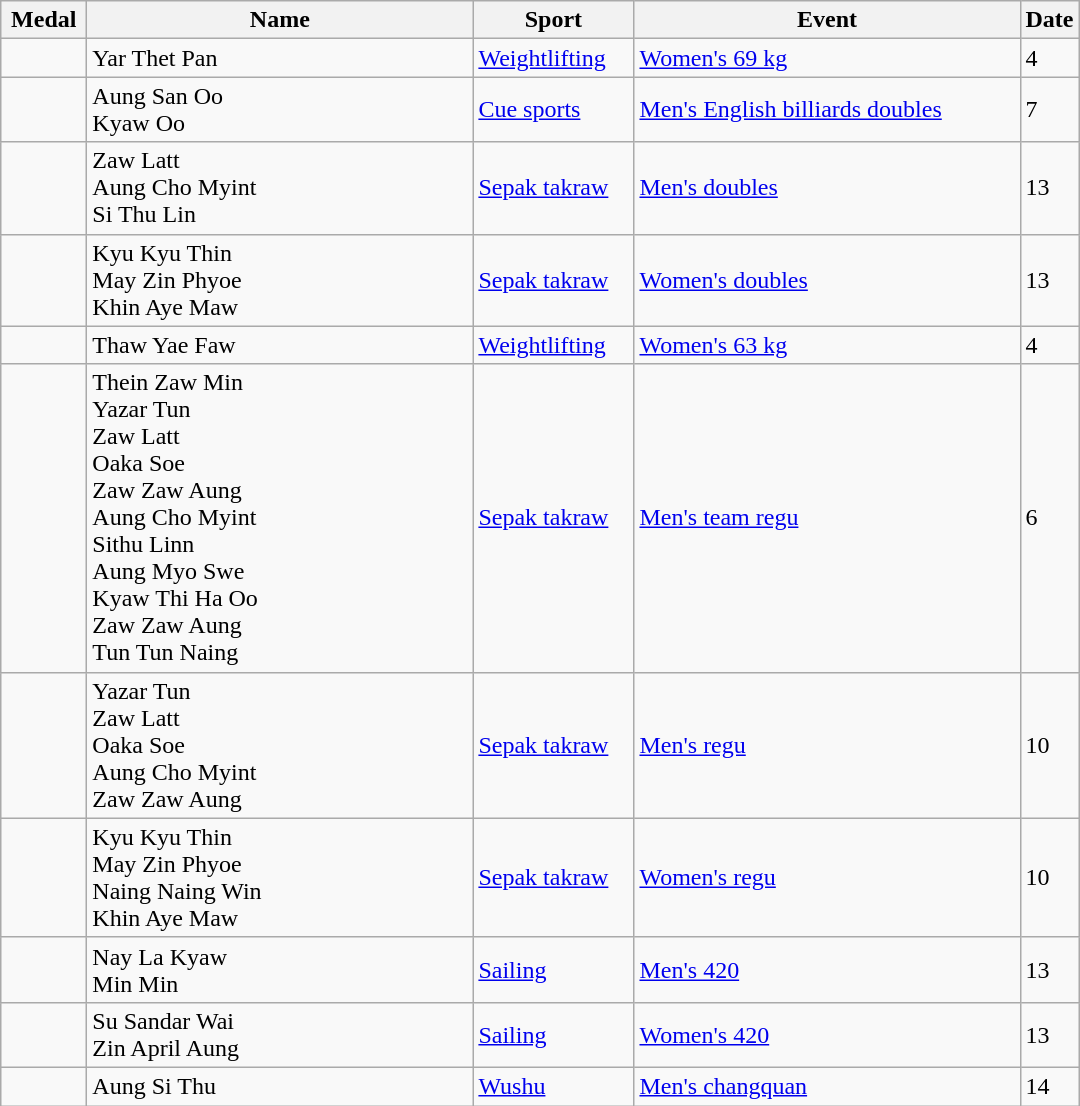<table class="wikitable sortable" style="font-size:100%">
<tr>
<th width="50">Medal</th>
<th width="250">Name</th>
<th width="100">Sport</th>
<th width="250">Event</th>
<th>Date</th>
</tr>
<tr>
<td></td>
<td>Yar Thet Pan</td>
<td><a href='#'>Weightlifting</a></td>
<td><a href='#'>Women's 69 kg</a></td>
<td>4</td>
</tr>
<tr>
<td></td>
<td>Aung San Oo<br>Kyaw Oo</td>
<td><a href='#'>Cue sports</a></td>
<td><a href='#'>Men's English billiards doubles</a></td>
<td>7</td>
</tr>
<tr>
<td></td>
<td>Zaw Latt<br>Aung Cho Myint<br>Si Thu Lin</td>
<td><a href='#'>Sepak takraw</a></td>
<td><a href='#'>Men's doubles</a></td>
<td>13</td>
</tr>
<tr>
<td></td>
<td>Kyu Kyu Thin<br>May Zin Phyoe<br>Khin Aye Maw</td>
<td><a href='#'>Sepak takraw</a></td>
<td><a href='#'>Women's doubles</a></td>
<td>13</td>
</tr>
<tr>
<td></td>
<td>Thaw Yae Faw</td>
<td><a href='#'>Weightlifting</a></td>
<td><a href='#'>Women's 63 kg</a></td>
<td>4</td>
</tr>
<tr>
<td></td>
<td>Thein Zaw Min<br>Yazar Tun<br>Zaw Latt<br>Oaka Soe<br>Zaw Zaw Aung<br>Aung Cho Myint<br>Sithu Linn<br>Aung Myo Swe<br>Kyaw Thi Ha Oo<br>Zaw Zaw Aung<br>Tun Tun Naing</td>
<td><a href='#'>Sepak takraw</a></td>
<td><a href='#'>Men's team regu</a></td>
<td>6</td>
</tr>
<tr>
<td></td>
<td>Yazar Tun<br>Zaw Latt<br>Oaka Soe<br>Aung Cho Myint<br>Zaw Zaw Aung</td>
<td><a href='#'>Sepak takraw</a></td>
<td><a href='#'>Men's regu</a></td>
<td>10</td>
</tr>
<tr>
<td></td>
<td>Kyu Kyu Thin<br>May Zin Phyoe<br>Naing Naing Win<br>Khin Aye Maw</td>
<td><a href='#'>Sepak takraw</a></td>
<td><a href='#'>Women's regu</a></td>
<td>10</td>
</tr>
<tr>
<td></td>
<td>Nay La Kyaw<br>Min Min</td>
<td><a href='#'>Sailing</a></td>
<td><a href='#'>Men's 420</a></td>
<td>13</td>
</tr>
<tr>
<td></td>
<td>Su Sandar Wai<br>Zin April Aung</td>
<td><a href='#'>Sailing</a></td>
<td><a href='#'>Women's 420</a></td>
<td>13</td>
</tr>
<tr>
<td></td>
<td>Aung Si Thu</td>
<td><a href='#'>Wushu</a></td>
<td><a href='#'>Men's changquan</a></td>
<td>14</td>
</tr>
</table>
